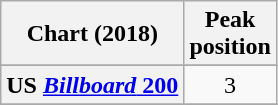<table class="wikitable sortable plainrowheaders" style="text-align:center">
<tr>
<th scope="col">Chart (2018)</th>
<th scope="col">Peak<br>position</th>
</tr>
<tr>
</tr>
<tr>
</tr>
<tr>
</tr>
<tr>
</tr>
<tr>
</tr>
<tr>
</tr>
<tr>
</tr>
<tr>
</tr>
<tr>
</tr>
<tr>
</tr>
<tr>
</tr>
<tr>
</tr>
<tr>
</tr>
<tr>
</tr>
<tr>
</tr>
<tr>
<th scope="row">US <a href='#'><em>Billboard</em> 200</a></th>
<td>3</td>
</tr>
<tr>
</tr>
</table>
